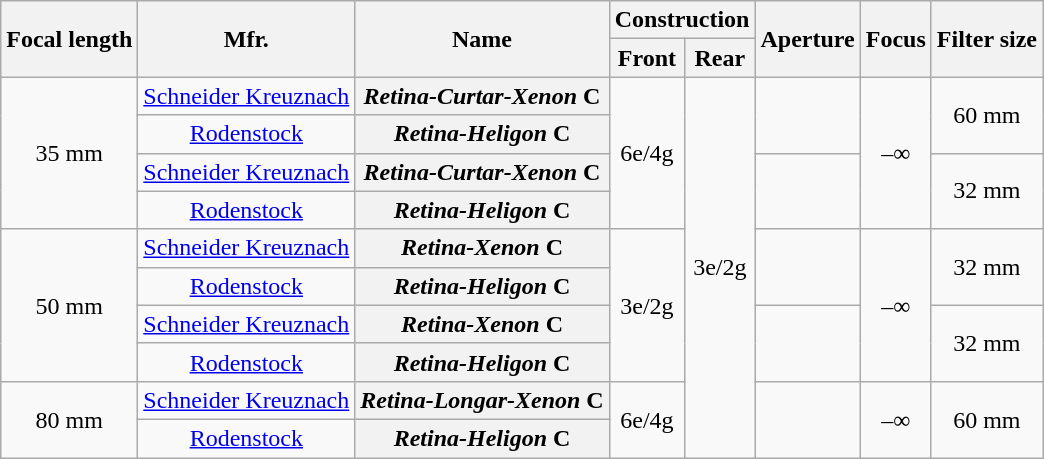<table class="wikitable sortable" style="font-size:100%;text-align:center;">
<tr>
<th rowspan=2>Focal length</th>
<th rowspan=2>Mfr.</th>
<th rowspan=2>Name</th>
<th colspan=2>Construction</th>
<th rowspan=2>Aperture</th>
<th rowspan=2>Focus</th>
<th rowspan=2>Filter size</th>
</tr>
<tr>
<th>Front</th>
<th>Rear</th>
</tr>
<tr>
<td rowspan=4>35 mm</td>
<td><a href='#'>Schneider Kreuznach</a></td>
<th><em>Retina-Curtar-Xenon</em> C</th>
<td rowspan=4>6e/4g</td>
<td rowspan=10>3e/2g</td>
<td rowspan=2></td>
<td rowspan=4>–∞</td>
<td rowspan=2>60 mm</td>
</tr>
<tr>
<td><a href='#'>Rodenstock</a></td>
<th><em>Retina-Heligon</em> C</th>
</tr>
<tr>
<td><a href='#'>Schneider Kreuznach</a></td>
<th><em>Retina-Curtar-Xenon</em> C</th>
<td rowspan=2></td>
<td rowspan=2>32 mm</td>
</tr>
<tr>
<td><a href='#'>Rodenstock</a></td>
<th><em>Retina-Heligon</em> C</th>
</tr>
<tr>
<td rowspan=4>50 mm</td>
<td><a href='#'>Schneider Kreuznach</a></td>
<th><em>Retina-Xenon</em> C</th>
<td rowspan=4>3e/2g</td>
<td rowspan=2></td>
<td rowspan=4>–∞</td>
<td rowspan=2>32 mm</td>
</tr>
<tr>
<td><a href='#'>Rodenstock</a></td>
<th><em>Retina-Heligon</em> C</th>
</tr>
<tr>
<td><a href='#'>Schneider Kreuznach</a></td>
<th><em>Retina-Xenon</em> C</th>
<td rowspan=2></td>
<td rowspan=2>32 mm</td>
</tr>
<tr>
<td><a href='#'>Rodenstock</a></td>
<th><em>Retina-Heligon</em> C</th>
</tr>
<tr>
<td rowspan=2>80 mm</td>
<td><a href='#'>Schneider Kreuznach</a></td>
<th><em>Retina-Longar-Xenon</em> C</th>
<td rowspan=2>6e/4g</td>
<td rowspan=2></td>
<td rowspan=2>–∞</td>
<td rowspan=2>60 mm</td>
</tr>
<tr>
<td><a href='#'>Rodenstock</a></td>
<th><em>Retina-Heligon</em> C</th>
</tr>
</table>
